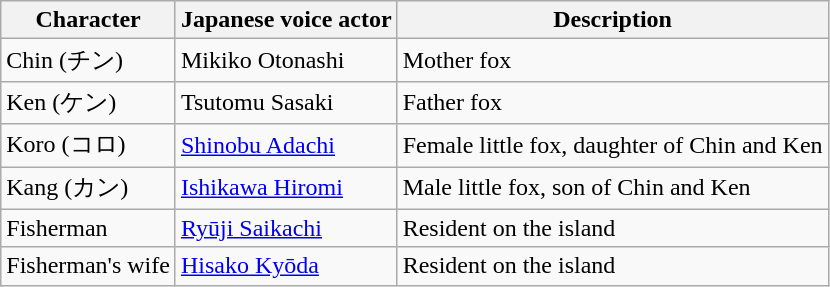<table class="wikitable">
<tr>
<th>Character</th>
<th>Japanese voice actor</th>
<th>Description</th>
</tr>
<tr>
<td>Chin (チン)</td>
<td>Mikiko Otonashi</td>
<td>Mother fox</td>
</tr>
<tr>
<td>Ken (ケン)</td>
<td>Tsutomu Sasaki</td>
<td>Father fox</td>
</tr>
<tr>
<td>Koro (コロ)</td>
<td><a href='#'>Shinobu Adachi</a></td>
<td>Female little fox, daughter of Chin and Ken</td>
</tr>
<tr>
<td>Kang (カン)</td>
<td><a href='#'>Ishikawa Hiromi</a></td>
<td>Male little fox, son of Chin and Ken</td>
</tr>
<tr>
<td>Fisherman</td>
<td><a href='#'>Ryūji Saikachi</a></td>
<td>Resident on the island</td>
</tr>
<tr>
<td>Fisherman's wife</td>
<td><a href='#'>Hisako Kyōda</a></td>
<td>Resident on the island</td>
</tr>
</table>
